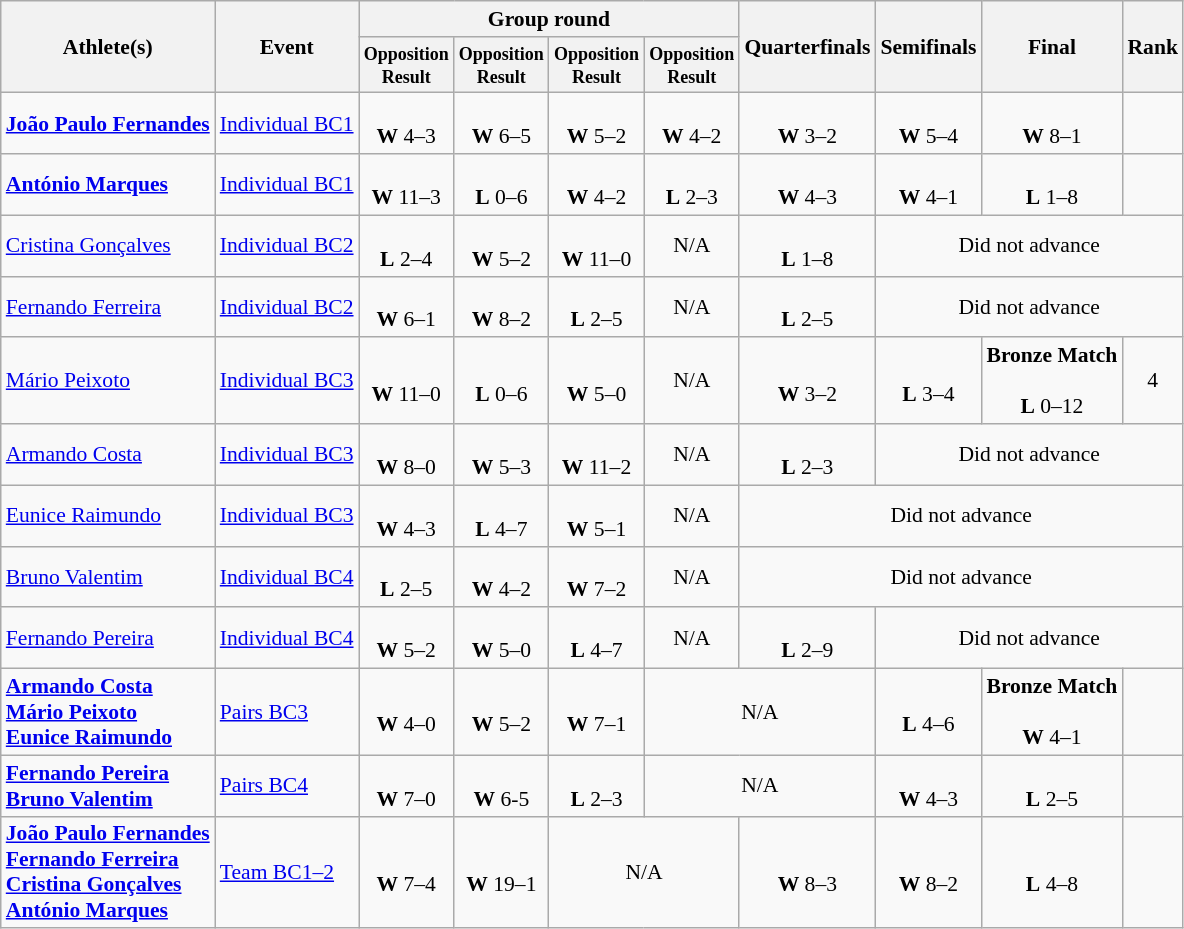<table class="wikitable" style="font-size:90%;">
<tr>
<th rowspan="2">Athlete(s)</th>
<th rowspan="2">Event</th>
<th colspan="4">Group round</th>
<th rowspan="2">Quarterfinals</th>
<th rowspan="2">Semifinals</th>
<th rowspan="2">Final</th>
<th rowspan="2">Rank</th>
</tr>
<tr>
<th style="line-height:1em"><small>Opposition<br>Result</small></th>
<th style="line-height:1em"><small>Opposition<br>Result</small></th>
<th style="line-height:1em"><small>Opposition<br>Result</small></th>
<th style="line-height:1em"><small>Opposition<br>Result</small></th>
</tr>
<tr>
<td><strong><a href='#'>João Paulo Fernandes</a></strong></td>
<td><a href='#'>Individual BC1</a></td>
<td align="center"><br><strong>W</strong> 4–3</td>
<td align="center"><br><strong>W</strong> 6–5</td>
<td align="center"><br><strong>W</strong> 5–2</td>
<td align="center"><br><strong>W</strong> 4–2</td>
<td align="center"><br><strong>W</strong> 3–2</td>
<td align="center"><br><strong>W</strong> 5–4</td>
<td align="center"><br><strong>W</strong> 8–1</td>
<td align="center"></td>
</tr>
<tr>
<td><strong><a href='#'>António Marques</a></strong></td>
<td><a href='#'>Individual BC1</a></td>
<td align="center"><br><strong>W</strong> 11–3</td>
<td align="center"><br><strong>L</strong> 0–6</td>
<td align="center"><br><strong>W</strong> 4–2</td>
<td align="center"><br><strong>L</strong> 2–3</td>
<td align="center"><br><strong>W</strong> 4–3</td>
<td align="center"><br><strong>W</strong> 4–1</td>
<td align="center"><br><strong>L</strong> 1–8</td>
<td align="center"></td>
</tr>
<tr>
<td><a href='#'>Cristina Gonçalves</a></td>
<td><a href='#'>Individual BC2</a></td>
<td align="center"><br><strong>L</strong> 2–4</td>
<td align="center"><br><strong>W</strong> 5–2</td>
<td align="center"><br><strong>W</strong> 11–0</td>
<td align="center">N/A</td>
<td align="center"><br><strong>L</strong> 1–8</td>
<td align=center colspan="3">Did not advance</td>
</tr>
<tr>
<td><a href='#'>Fernando Ferreira</a></td>
<td><a href='#'>Individual BC2</a></td>
<td align="center"><br><strong>W</strong> 6–1</td>
<td align="center"><br><strong>W</strong> 8–2</td>
<td align="center"><br><strong>L</strong> 2–5</td>
<td align="center">N/A</td>
<td align="center"><br><strong>L</strong> 2–5</td>
<td align=center colspan="3">Did not advance</td>
</tr>
<tr>
<td><a href='#'>Mário Peixoto</a></td>
<td><a href='#'>Individual BC3</a></td>
<td align="center"><br><strong>W</strong> 11–0</td>
<td align="center"><br><strong>L</strong> 0–6</td>
<td align="center"><br><strong>W</strong> 5–0</td>
<td align="center">N/A</td>
<td align="center"><br><strong>W</strong> 3–2</td>
<td align="center"><br><strong>L</strong> 3–4</td>
<td align="center"><strong>Bronze Match</strong><br><br><strong>L</strong> 0–12</td>
<td align="center">4</td>
</tr>
<tr>
<td><a href='#'>Armando Costa</a></td>
<td><a href='#'>Individual BC3</a></td>
<td align="center"><br><strong>W</strong> 8–0</td>
<td align="center"><br><strong>W</strong> 5–3</td>
<td align="center"><br><strong>W</strong> 11–2</td>
<td align="center">N/A</td>
<td align="center"><br><strong>L</strong> 2–3</td>
<td colspan="3" align="center">Did not advance</td>
</tr>
<tr>
<td><a href='#'>Eunice Raimundo</a></td>
<td><a href='#'>Individual BC3</a></td>
<td align="center"><br><strong>W</strong> 4–3</td>
<td align="center"><br><strong>L</strong> 4–7</td>
<td align="center"><br><strong>W</strong> 5–1</td>
<td align="center">N/A</td>
<td colspan="4" align="center">Did not advance</td>
</tr>
<tr>
<td><a href='#'>Bruno Valentim</a></td>
<td><a href='#'>Individual BC4</a></td>
<td align="center"><br><strong>L</strong> 2–5</td>
<td align="center"><br><strong>W</strong> 4–2</td>
<td align="center"><br><strong>W</strong> 7–2</td>
<td align="center">N/A</td>
<td colspan="4" align="center">Did not advance</td>
</tr>
<tr>
<td><a href='#'>Fernando Pereira</a></td>
<td><a href='#'>Individual BC4</a></td>
<td align="center"><br><strong>W</strong> 5–2</td>
<td align="center"><br><strong>W</strong> 5–0</td>
<td align="center"><br><strong>L</strong> 4–7</td>
<td align="center">N/A</td>
<td align="center"><br><strong>L</strong> 2–9</td>
<td colspan="3" align="center">Did not advance</td>
</tr>
<tr>
<td><strong><a href='#'>Armando Costa</a><br><a href='#'>Mário Peixoto</a><br><a href='#'>Eunice Raimundo</a></strong></td>
<td><a href='#'>Pairs BC3</a></td>
<td align="center"><br><strong>W</strong> 4–0</td>
<td align="center"><br><strong>W</strong> 5–2</td>
<td align="center"><br><strong>W</strong> 7–1</td>
<td colspan="2" align="center">N/A</td>
<td align="center"><br><strong>L</strong> 4–6</td>
<td align="center"><strong>Bronze Match</strong><br><br><strong>W</strong> 4–1</td>
<td align="center"></td>
</tr>
<tr>
<td><strong><a href='#'>Fernando Pereira</a><br><a href='#'>Bruno Valentim</a></strong></td>
<td><a href='#'>Pairs BC4</a></td>
<td align="center"><br><strong>W</strong> 7–0</td>
<td align="center"><br> <strong>W</strong> 6-5</td>
<td align="center"><br><strong>L</strong> 2–3</td>
<td colspan="2" align="center">N/A</td>
<td align="center"><br> <strong>W</strong> 4–3</td>
<td align="center"><br><strong>L</strong> 2–5</td>
<td align="center"></td>
</tr>
<tr>
<td><strong><a href='#'>João Paulo Fernandes</a><br><a href='#'>Fernando Ferreira</a><br><a href='#'>Cristina Gonçalves</a><br><a href='#'>António Marques</a></strong></td>
<td><a href='#'>Team BC1–2</a></td>
<td align="center"><br><strong>W</strong> 7–4</td>
<td align="center"><br><strong>W</strong> 19–1</td>
<td colspan="2" align="center">N/A</td>
<td align="center"><br><strong>W</strong> 8–3</td>
<td align="center"><br><strong>W</strong> 8–2</td>
<td align="center"><br><strong>L</strong> 4–8</td>
<td align="center"></td>
</tr>
</table>
